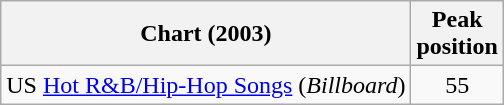<table class="wikitable sortable">
<tr>
<th>Chart (2003)</th>
<th>Peak<br>position</th>
</tr>
<tr>
<td>US <a href='#'>Hot R&B/Hip-Hop Songs</a> (<em>Billboard</em>)</td>
<td align="center">55</td>
</tr>
</table>
